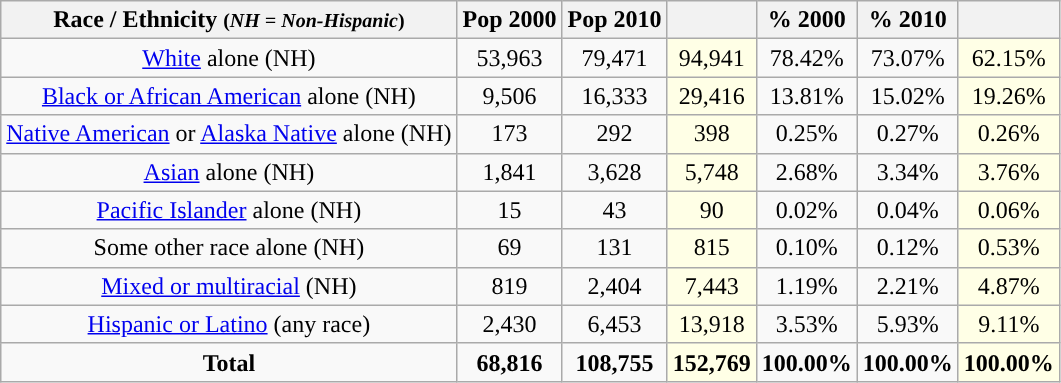<table class="wikitable" style="text-align:center;">
<tr>
<th>Race / Ethnicity <small>(<em>NH = Non-Hispanic</em>)</small></th>
<th>Pop 2000</th>
<th>Pop 2010</th>
<th></th>
<th>% 2000</th>
<th>% 2010</th>
<th></th>
</tr>
<tr>
<td><a href='#'>White</a> alone (NH)</td>
<td>53,963</td>
<td>79,471</td>
<td style='background: #ffffe6;'>94,941</td>
<td>78.42%</td>
<td>73.07%</td>
<td style='background: #ffffe6;'>62.15%</td>
</tr>
<tr>
<td><a href='#'>Black or African American</a> alone (NH)</td>
<td>9,506</td>
<td>16,333</td>
<td style='background: #ffffe6;'>29,416</td>
<td>13.81%</td>
<td>15.02%</td>
<td style='background: #ffffe6;'>19.26%</td>
</tr>
<tr>
<td><a href='#'>Native American</a> or <a href='#'>Alaska Native</a> alone (NH)</td>
<td>173</td>
<td>292</td>
<td style='background: #ffffe6;'>398</td>
<td>0.25%</td>
<td>0.27%</td>
<td style='background: #ffffe6;'>0.26%</td>
</tr>
<tr>
<td><a href='#'>Asian</a> alone (NH)</td>
<td>1,841</td>
<td>3,628</td>
<td style='background: #ffffe6;'>5,748</td>
<td>2.68%</td>
<td>3.34%</td>
<td style='background: #ffffe6;'>3.76%</td>
</tr>
<tr>
<td><a href='#'>Pacific Islander</a> alone (NH)</td>
<td>15</td>
<td>43</td>
<td style='background: #ffffe6;'>90</td>
<td>0.02%</td>
<td>0.04%</td>
<td style='background: #ffffe6;'>0.06%</td>
</tr>
<tr>
<td>Some other race alone (NH)</td>
<td>69</td>
<td>131</td>
<td style='background: #ffffe6;'>815</td>
<td>0.10%</td>
<td>0.12%</td>
<td style='background: #ffffe6;'>0.53%</td>
</tr>
<tr>
<td><a href='#'>Mixed or multiracial</a> (NH)</td>
<td>819</td>
<td>2,404</td>
<td style='background: #ffffe6;'>7,443</td>
<td>1.19%</td>
<td>2.21%</td>
<td style='background: #ffffe6;'>4.87%</td>
</tr>
<tr>
<td><a href='#'>Hispanic or Latino</a> (any race)</td>
<td>2,430</td>
<td>6,453</td>
<td style='background: #ffffe6;'>13,918</td>
<td>3.53%</td>
<td>5.93%</td>
<td style='background: #ffffe6;'>9.11%</td>
</tr>
<tr>
<td><strong>Total</strong></td>
<td><strong>68,816</strong></td>
<td><strong>108,755</strong></td>
<td style='background: #ffffe6;'><strong>152,769</strong></td>
<td><strong>100.00%</strong></td>
<td><strong>100.00%</strong></td>
<td style='background: #ffffe6;'><strong>100.00%</strong></td>
</tr>
</table>
